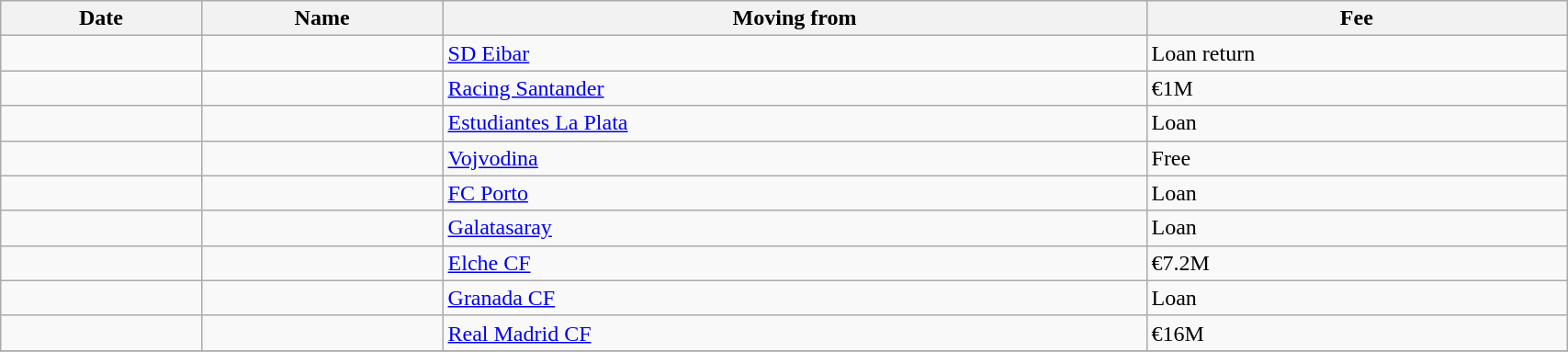<table class="wikitable sortable" width=90%>
<tr>
<th>Date</th>
<th>Name</th>
<th>Moving from</th>
<th>Fee</th>
</tr>
<tr>
<td></td>
<td> </td>
<td> <a href='#'>SD Eibar</a></td>
<td>Loan return</td>
</tr>
<tr>
<td></td>
<td> </td>
<td> <a href='#'>Racing Santander</a></td>
<td>€1M</td>
</tr>
<tr>
<td></td>
<td> </td>
<td> <a href='#'>Estudiantes La Plata</a></td>
<td>Loan</td>
</tr>
<tr>
<td></td>
<td> </td>
<td> <a href='#'>Vojvodina</a></td>
<td>Free</td>
</tr>
<tr>
<td></td>
<td> </td>
<td> <a href='#'>FC Porto</a></td>
<td>Loan</td>
</tr>
<tr>
<td></td>
<td> </td>
<td> <a href='#'>Galatasaray</a></td>
<td>Loan</td>
</tr>
<tr>
<td></td>
<td> </td>
<td> <a href='#'>Elche CF</a></td>
<td>€7.2M</td>
</tr>
<tr>
<td></td>
<td> </td>
<td> <a href='#'>Granada CF</a></td>
<td>Loan</td>
</tr>
<tr>
<td></td>
<td> </td>
<td> <a href='#'>Real Madrid CF</a></td>
<td>€16M</td>
</tr>
<tr>
</tr>
</table>
